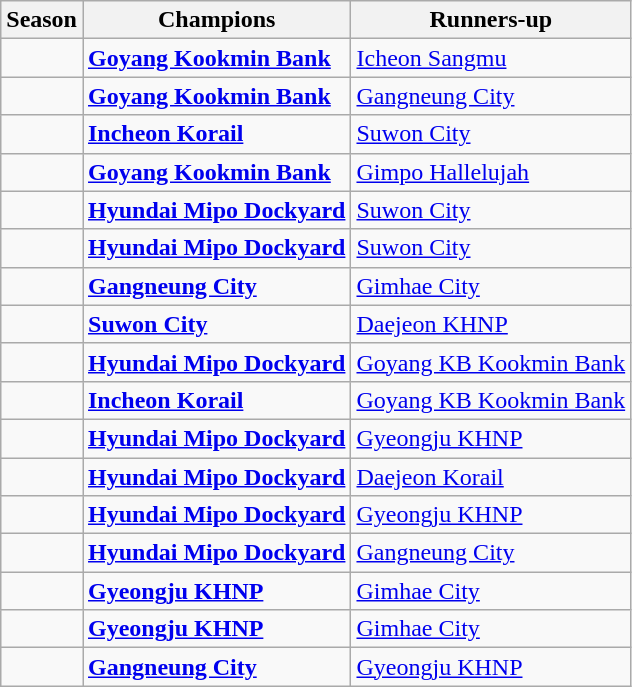<table class="wikitable">
<tr>
<th>Season</th>
<th>Champions</th>
<th>Runners-up</th>
</tr>
<tr>
<td></td>
<td><strong><a href='#'>Goyang Kookmin Bank</a></strong></td>
<td><a href='#'>Icheon Sangmu</a></td>
</tr>
<tr>
<td></td>
<td><strong><a href='#'>Goyang Kookmin Bank</a></strong></td>
<td><a href='#'>Gangneung City</a></td>
</tr>
<tr>
<td></td>
<td><strong><a href='#'>Incheon Korail</a></strong></td>
<td><a href='#'>Suwon City</a></td>
</tr>
<tr>
<td></td>
<td><strong><a href='#'>Goyang Kookmin Bank</a></strong></td>
<td><a href='#'>Gimpo Hallelujah</a></td>
</tr>
<tr>
<td></td>
<td><strong><a href='#'>Hyundai Mipo Dockyard</a></strong></td>
<td><a href='#'>Suwon City</a></td>
</tr>
<tr>
<td></td>
<td><strong><a href='#'>Hyundai Mipo Dockyard</a></strong></td>
<td><a href='#'>Suwon City</a></td>
</tr>
<tr>
<td></td>
<td><strong><a href='#'>Gangneung City</a></strong></td>
<td><a href='#'>Gimhae City</a></td>
</tr>
<tr>
<td></td>
<td><strong><a href='#'>Suwon City</a></strong></td>
<td><a href='#'>Daejeon KHNP</a></td>
</tr>
<tr>
<td></td>
<td><strong><a href='#'>Hyundai Mipo Dockyard</a></strong></td>
<td><a href='#'>Goyang KB Kookmin Bank</a></td>
</tr>
<tr>
<td></td>
<td><strong><a href='#'>Incheon Korail</a></strong></td>
<td><a href='#'>Goyang KB Kookmin Bank</a></td>
</tr>
<tr>
<td></td>
<td><strong><a href='#'>Hyundai Mipo Dockyard</a></strong></td>
<td><a href='#'>Gyeongju KHNP</a></td>
</tr>
<tr>
<td></td>
<td><strong><a href='#'>Hyundai Mipo Dockyard</a></strong></td>
<td><a href='#'>Daejeon Korail</a></td>
</tr>
<tr>
<td></td>
<td><strong><a href='#'>Hyundai Mipo Dockyard</a></strong></td>
<td><a href='#'>Gyeongju KHNP</a></td>
</tr>
<tr>
<td></td>
<td><strong><a href='#'>Hyundai Mipo Dockyard</a></strong></td>
<td><a href='#'>Gangneung City</a></td>
</tr>
<tr>
<td></td>
<td><strong><a href='#'>Gyeongju KHNP</a></strong></td>
<td><a href='#'>Gimhae City</a></td>
</tr>
<tr>
<td></td>
<td><strong><a href='#'>Gyeongju KHNP</a></strong></td>
<td><a href='#'>Gimhae City</a></td>
</tr>
<tr>
<td></td>
<td><strong><a href='#'>Gangneung City</a></strong></td>
<td><a href='#'>Gyeongju KHNP</a></td>
</tr>
</table>
